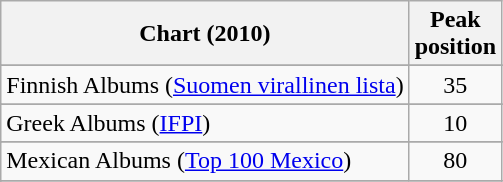<table class="wikitable sortable">
<tr>
<th>Chart (2010)</th>
<th>Peak <br> position</th>
</tr>
<tr>
</tr>
<tr>
</tr>
<tr>
</tr>
<tr>
</tr>
<tr>
</tr>
<tr>
<td>Finnish Albums (<a href='#'>Suomen virallinen lista</a>)</td>
<td align="center">35</td>
</tr>
<tr>
</tr>
<tr>
<td>Greek Albums (<a href='#'>IFPI</a>)</td>
<td align="center">10</td>
</tr>
<tr>
</tr>
<tr>
<td>Mexican Albums (<a href='#'>Top 100 Mexico</a>)</td>
<td align="center">80</td>
</tr>
<tr>
</tr>
<tr>
</tr>
<tr>
</tr>
<tr>
</tr>
<tr>
</tr>
<tr>
</tr>
<tr>
</tr>
<tr>
</tr>
<tr>
</tr>
<tr>
</tr>
<tr>
</tr>
</table>
